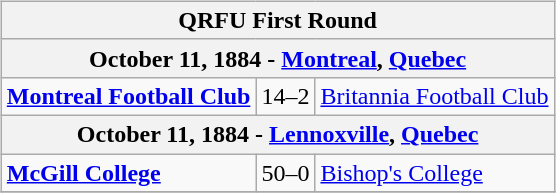<table cellspacing="10">
<tr>
<td valign="top"><br><table class="wikitable">
<tr>
<th bgcolor="#DDDDDD" colspan="4"><strong>QRFU First Round</strong></th>
</tr>
<tr>
<th bgcolor="#DDDDDD" colspan="4">October 11, 1884 - <a href='#'>Montreal</a>, <a href='#'>Quebec</a></th>
</tr>
<tr>
<td><strong><a href='#'>Montreal Football Club</a></strong></td>
<td>14–2</td>
<td><a href='#'>Britannia Football Club</a></td>
</tr>
<tr>
<th bgcolor="#DDDDDD" colspan="4">October 11, 1884 - <a href='#'>Lennoxville</a>, <a href='#'>Quebec</a></th>
</tr>
<tr>
<td><strong><a href='#'>McGill College</a></strong></td>
<td>50–0</td>
<td><a href='#'>Bishop's College</a></td>
</tr>
<tr>
</tr>
</table>
</td>
</tr>
</table>
